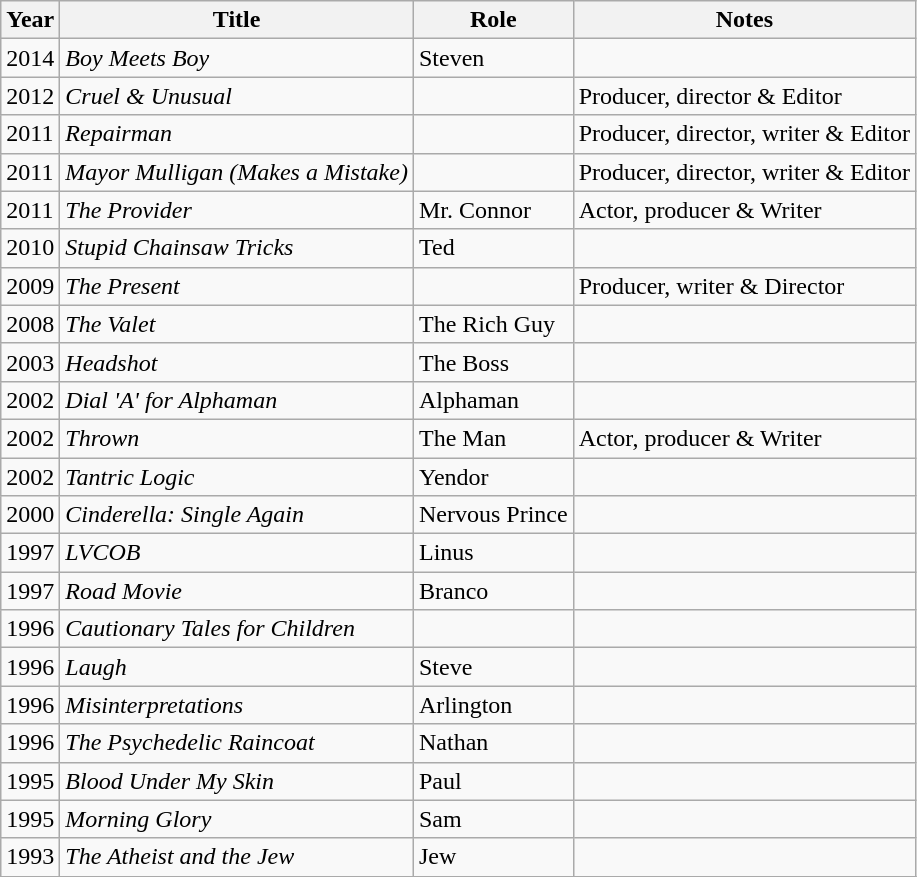<table class="wikitable">
<tr>
<th>Year</th>
<th>Title</th>
<th>Role</th>
<th>Notes</th>
</tr>
<tr>
<td>2014</td>
<td><em>Boy Meets Boy</em></td>
<td>Steven</td>
<td></td>
</tr>
<tr>
<td>2012</td>
<td><em>Cruel & Unusual</em></td>
<td></td>
<td>Producer, director & Editor</td>
</tr>
<tr>
<td>2011</td>
<td><em>Repairman</em></td>
<td></td>
<td>Producer, director, writer & Editor</td>
</tr>
<tr>
<td>2011</td>
<td><em>Mayor Mulligan (Makes a Mistake)</em></td>
<td></td>
<td>Producer, director, writer & Editor</td>
</tr>
<tr>
<td>2011</td>
<td><em>The Provider</em></td>
<td>Mr. Connor</td>
<td>Actor, producer & Writer</td>
</tr>
<tr>
<td>2010</td>
<td><em>Stupid Chainsaw Tricks</em></td>
<td>Ted</td>
<td></td>
</tr>
<tr>
<td>2009</td>
<td><em>The Present</em></td>
<td></td>
<td>Producer, writer & Director</td>
</tr>
<tr>
<td>2008</td>
<td><em>The Valet</em></td>
<td>The Rich Guy</td>
<td></td>
</tr>
<tr>
<td>2003</td>
<td><em>Headshot</em></td>
<td>The Boss</td>
<td></td>
</tr>
<tr>
<td>2002</td>
<td><em>Dial 'A' for Alphaman</em></td>
<td>Alphaman</td>
<td></td>
</tr>
<tr>
<td>2002</td>
<td><em>Thrown</em></td>
<td>The Man</td>
<td>Actor, producer & Writer</td>
</tr>
<tr>
<td>2002</td>
<td><em>Tantric Logic</em></td>
<td>Yendor</td>
<td></td>
</tr>
<tr>
<td>2000</td>
<td><em>Cinderella: Single Again</em></td>
<td>Nervous Prince</td>
<td></td>
</tr>
<tr>
<td>1997</td>
<td><em>LVCOB</em></td>
<td>Linus</td>
<td></td>
</tr>
<tr>
<td>1997</td>
<td><em>Road Movie</em></td>
<td>Branco</td>
<td></td>
</tr>
<tr>
<td>1996</td>
<td><em>Cautionary Tales for Children</em></td>
<td></td>
<td></td>
</tr>
<tr>
<td>1996</td>
<td><em>Laugh</em></td>
<td>Steve</td>
<td></td>
</tr>
<tr>
<td>1996</td>
<td><em>Misinterpretations</em></td>
<td>Arlington</td>
<td></td>
</tr>
<tr>
<td>1996</td>
<td><em>The Psychedelic Raincoat</em></td>
<td>Nathan</td>
<td></td>
</tr>
<tr>
<td>1995</td>
<td><em>Blood Under My Skin</em></td>
<td>Paul</td>
<td></td>
</tr>
<tr>
<td>1995</td>
<td><em>Morning Glory</em></td>
<td>Sam</td>
<td></td>
</tr>
<tr>
<td>1993</td>
<td><em>The Atheist and the Jew</em></td>
<td>Jew</td>
<td></td>
</tr>
<tr>
</tr>
</table>
